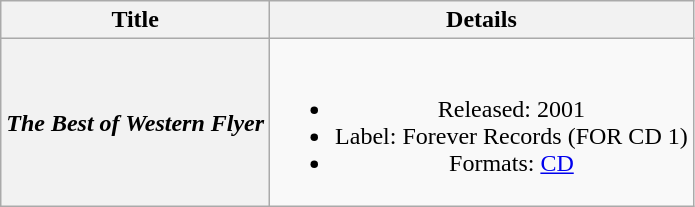<table class="wikitable plainrowheaders" style="text-align:center;" border="1">
<tr>
<th>Title</th>
<th>Details</th>
</tr>
<tr>
<th scope="row"><em>The Best of Western Flyer</em></th>
<td><br><ul><li>Released: 2001</li><li>Label: Forever Records (FOR CD 1)</li><li>Formats: <a href='#'>CD</a></li></ul></td>
</tr>
</table>
